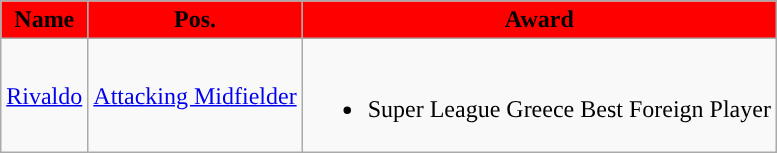<table class="wikitable">
<tr>
<th style="background:#FF0000;">Name</th>
<th style="background:#FF0000;">Pos.</th>
<th style="background:#FF0000; !"><strong>Award</strong></th>
</tr>
<tr>
<td> <a href='#'>Rivaldo</a></td>
<td><a href='#'>Attacking Midfielder</a></td>
<td><br><ul><li>Super League Greece Best Foreign Player</li></ul></td>
</tr>
</table>
